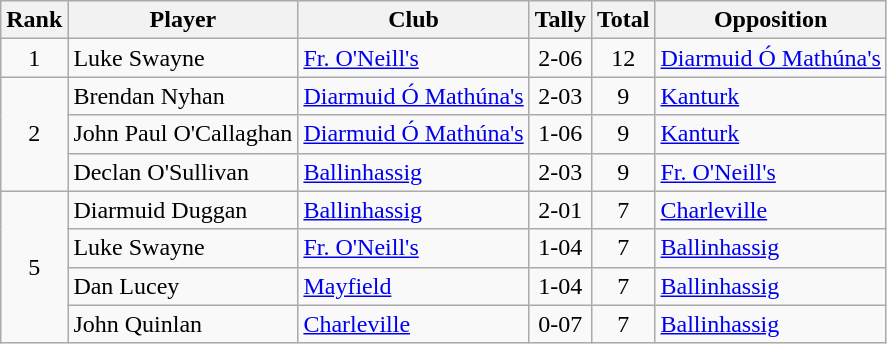<table class="wikitable">
<tr>
<th>Rank</th>
<th>Player</th>
<th>Club</th>
<th>Tally</th>
<th>Total</th>
<th>Opposition</th>
</tr>
<tr>
<td rowspan="1" style="text-align:center;">1</td>
<td>Luke Swayne</td>
<td><a href='#'>Fr. O'Neill's</a></td>
<td align=center>2-06</td>
<td align=center>12</td>
<td><a href='#'>Diarmuid Ó Mathúna's</a></td>
</tr>
<tr>
<td rowspan="3" style="text-align:center;">2</td>
<td>Brendan Nyhan</td>
<td><a href='#'>Diarmuid Ó Mathúna's</a></td>
<td align=center>2-03</td>
<td align=center>9</td>
<td><a href='#'>Kanturk</a></td>
</tr>
<tr>
<td>John Paul O'Callaghan</td>
<td><a href='#'>Diarmuid Ó Mathúna's</a></td>
<td align=center>1-06</td>
<td align=center>9</td>
<td><a href='#'>Kanturk</a></td>
</tr>
<tr>
<td>Declan O'Sullivan</td>
<td><a href='#'>Ballinhassig</a></td>
<td align=center>2-03</td>
<td align=center>9</td>
<td><a href='#'>Fr. O'Neill's</a></td>
</tr>
<tr>
<td rowspan="4" style="text-align:center;">5</td>
<td>Diarmuid Duggan</td>
<td><a href='#'>Ballinhassig</a></td>
<td align=center>2-01</td>
<td align=center>7</td>
<td><a href='#'>Charleville</a></td>
</tr>
<tr>
<td>Luke Swayne</td>
<td><a href='#'>Fr. O'Neill's</a></td>
<td align=center>1-04</td>
<td align=center>7</td>
<td><a href='#'>Ballinhassig</a></td>
</tr>
<tr>
<td>Dan Lucey</td>
<td><a href='#'>Mayfield</a></td>
<td align=center>1-04</td>
<td align=center>7</td>
<td><a href='#'>Ballinhassig</a></td>
</tr>
<tr>
<td>John Quinlan</td>
<td><a href='#'>Charleville</a></td>
<td align=center>0-07</td>
<td align=center>7</td>
<td><a href='#'>Ballinhassig</a></td>
</tr>
</table>
